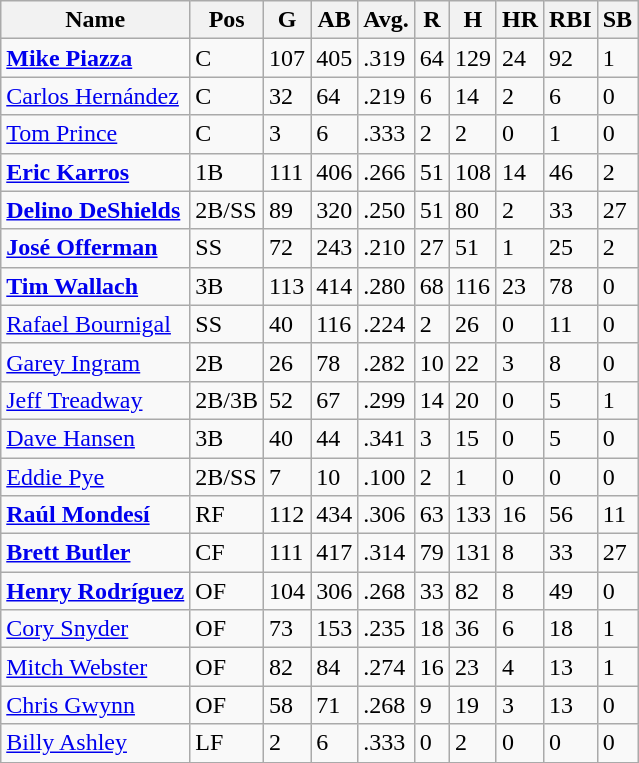<table class="wikitable sortable" style="text-align:left">
<tr>
<th>Name</th>
<th>Pos</th>
<th>G</th>
<th>AB</th>
<th>Avg.</th>
<th>R</th>
<th>H</th>
<th>HR</th>
<th>RBI</th>
<th>SB</th>
</tr>
<tr>
<td><strong><a href='#'>Mike Piazza</a></strong></td>
<td>C</td>
<td>107</td>
<td>405</td>
<td>.319</td>
<td>64</td>
<td>129</td>
<td>24</td>
<td>92</td>
<td>1</td>
</tr>
<tr>
<td><a href='#'>Carlos Hernández</a></td>
<td>C</td>
<td>32</td>
<td>64</td>
<td>.219</td>
<td>6</td>
<td>14</td>
<td>2</td>
<td>6</td>
<td>0</td>
</tr>
<tr>
<td><a href='#'>Tom Prince</a></td>
<td>C</td>
<td>3</td>
<td>6</td>
<td>.333</td>
<td>2</td>
<td>2</td>
<td>0</td>
<td>1</td>
<td>0</td>
</tr>
<tr>
<td><strong><a href='#'>Eric Karros</a></strong></td>
<td>1B</td>
<td>111</td>
<td>406</td>
<td>.266</td>
<td>51</td>
<td>108</td>
<td>14</td>
<td>46</td>
<td>2</td>
</tr>
<tr>
<td><strong><a href='#'>Delino DeShields</a></strong></td>
<td>2B/SS</td>
<td>89</td>
<td>320</td>
<td>.250</td>
<td>51</td>
<td>80</td>
<td>2</td>
<td>33</td>
<td>27</td>
</tr>
<tr>
<td><strong><a href='#'>José Offerman</a>	</strong></td>
<td>SS</td>
<td>72</td>
<td>243</td>
<td>.210</td>
<td>27</td>
<td>51</td>
<td>1</td>
<td>25</td>
<td>2</td>
</tr>
<tr>
<td><strong><a href='#'>Tim Wallach</a></strong></td>
<td>3B</td>
<td>113</td>
<td>414</td>
<td>.280</td>
<td>68</td>
<td>116</td>
<td>23</td>
<td>78</td>
<td>0</td>
</tr>
<tr>
<td><a href='#'>Rafael Bournigal</a></td>
<td>SS</td>
<td>40</td>
<td>116</td>
<td>.224</td>
<td>2</td>
<td>26</td>
<td>0</td>
<td>11</td>
<td>0</td>
</tr>
<tr>
<td><a href='#'>Garey Ingram</a></td>
<td>2B</td>
<td>26</td>
<td>78</td>
<td>.282</td>
<td>10</td>
<td>22</td>
<td>3</td>
<td>8</td>
<td>0</td>
</tr>
<tr>
<td><a href='#'>Jeff Treadway</a></td>
<td>2B/3B</td>
<td>52</td>
<td>67</td>
<td>.299</td>
<td>14</td>
<td>20</td>
<td>0</td>
<td>5</td>
<td>1</td>
</tr>
<tr>
<td><a href='#'>Dave Hansen</a></td>
<td>3B</td>
<td>40</td>
<td>44</td>
<td>.341</td>
<td>3</td>
<td>15</td>
<td>0</td>
<td>5</td>
<td>0</td>
</tr>
<tr>
<td><a href='#'>Eddie Pye</a></td>
<td>2B/SS</td>
<td>7</td>
<td>10</td>
<td>.100</td>
<td>2</td>
<td>1</td>
<td>0</td>
<td>0</td>
<td>0</td>
</tr>
<tr>
<td><strong><a href='#'>Raúl Mondesí</a></strong></td>
<td>RF</td>
<td>112</td>
<td>434</td>
<td>.306</td>
<td>63</td>
<td>133</td>
<td>16</td>
<td>56</td>
<td>11</td>
</tr>
<tr>
<td><strong><a href='#'>Brett Butler</a></strong></td>
<td>CF</td>
<td>111</td>
<td>417</td>
<td>.314</td>
<td>79</td>
<td>131</td>
<td>8</td>
<td>33</td>
<td>27</td>
</tr>
<tr>
<td><strong><a href='#'>Henry Rodríguez</a></strong></td>
<td>OF</td>
<td>104</td>
<td>306</td>
<td>.268</td>
<td>33</td>
<td>82</td>
<td>8</td>
<td>49</td>
<td>0</td>
</tr>
<tr>
<td><a href='#'>Cory Snyder</a></td>
<td>OF</td>
<td>73</td>
<td>153</td>
<td>.235</td>
<td>18</td>
<td>36</td>
<td>6</td>
<td>18</td>
<td>1</td>
</tr>
<tr>
<td><a href='#'>Mitch Webster</a></td>
<td>OF</td>
<td>82</td>
<td>84</td>
<td>.274</td>
<td>16</td>
<td>23</td>
<td>4</td>
<td>13</td>
<td>1</td>
</tr>
<tr>
<td><a href='#'>Chris Gwynn</a></td>
<td>OF</td>
<td>58</td>
<td>71</td>
<td>.268</td>
<td>9</td>
<td>19</td>
<td>3</td>
<td>13</td>
<td>0</td>
</tr>
<tr>
<td><a href='#'>Billy Ashley</a></td>
<td>LF</td>
<td>2</td>
<td>6</td>
<td>.333</td>
<td>0</td>
<td>2</td>
<td>0</td>
<td>0</td>
<td>0</td>
</tr>
<tr>
</tr>
</table>
